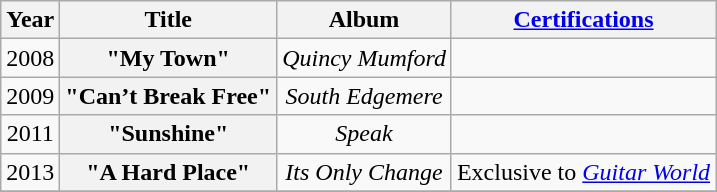<table class="wikitable plainrowheaders" style="text-align:center;">
<tr>
<th scope="col">Year</th>
<th scope="col">Title</th>
<th scope="col">Album</th>
<th scope="col"><a href='#'>Certifications</a></th>
</tr>
<tr>
<td rowspan="1">2008</td>
<th scope="row">"My Town"</th>
<td><em>Quincy Mumford</em></td>
<td></td>
</tr>
<tr>
<td rowspan="1">2009</td>
<th scope="row">"Can’t Break Free"</th>
<td><em>South Edgemere</em></td>
<td></td>
</tr>
<tr>
<td rowspan="1">2011</td>
<th scope="row">"Sunshine"</th>
<td><em>Speak</em></td>
<td></td>
</tr>
<tr>
<td rowspan="1">2013</td>
<th scope="row">"A Hard Place"</th>
<td><em>Its Only Change</em></td>
<td>Exclusive to <em><a href='#'>Guitar World</a></em></td>
</tr>
<tr>
</tr>
</table>
